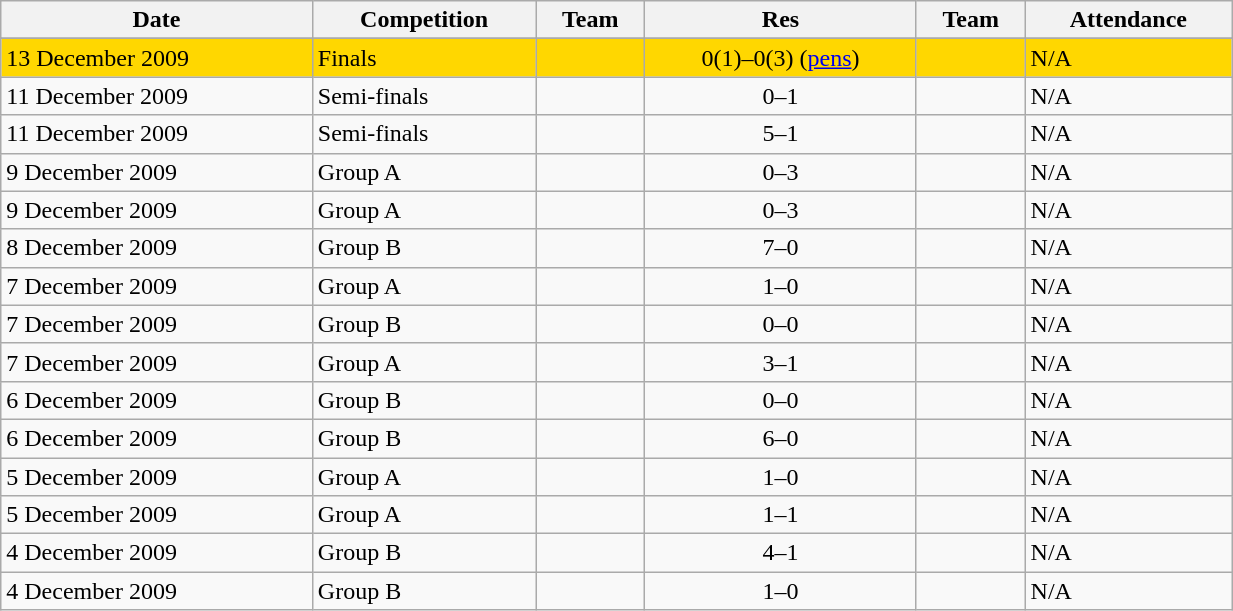<table class="wikitable" style="text-align: left;" width="65%">
<tr>
<th>Date</th>
<th>Competition</th>
<th>Team</th>
<th>Res</th>
<th>Team</th>
<th>Attendance</th>
</tr>
<tr>
</tr>
<tr bgcolor=gold>
<td>13 December 2009</td>
<td>Finals</td>
<td></td>
<td align=center>0(1)–0(3) (<a href='#'>pens</a>)</td>
<td></td>
<td>N/A</td>
</tr>
<tr>
<td>11 December 2009</td>
<td>Semi-finals</td>
<td></td>
<td align=center>0–1</td>
<td></td>
<td>N/A</td>
</tr>
<tr>
<td>11 December 2009</td>
<td>Semi-finals</td>
<td></td>
<td align=center>5–1</td>
<td></td>
<td>N/A</td>
</tr>
<tr>
<td>9 December 2009</td>
<td>Group A</td>
<td></td>
<td align=center>0–3</td>
<td></td>
<td>N/A</td>
</tr>
<tr>
<td>9 December 2009</td>
<td>Group A</td>
<td></td>
<td align=center>0–3</td>
<td></td>
<td>N/A</td>
</tr>
<tr>
<td>8 December 2009</td>
<td>Group B</td>
<td></td>
<td align=center>7–0</td>
<td></td>
<td>N/A</td>
</tr>
<tr>
<td>7 December 2009</td>
<td>Group A</td>
<td></td>
<td align=center>1–0</td>
<td></td>
<td>N/A</td>
</tr>
<tr>
<td>7 December 2009</td>
<td>Group B</td>
<td></td>
<td align=center>0–0</td>
<td></td>
<td>N/A</td>
</tr>
<tr>
<td>7 December 2009</td>
<td>Group A</td>
<td></td>
<td align=center>3–1</td>
<td></td>
<td>N/A</td>
</tr>
<tr>
<td>6 December 2009</td>
<td>Group B</td>
<td></td>
<td align=center>0–0</td>
<td></td>
<td>N/A</td>
</tr>
<tr>
<td>6 December 2009</td>
<td>Group B</td>
<td></td>
<td align=center>6–0</td>
<td></td>
<td>N/A</td>
</tr>
<tr>
<td>5 December 2009</td>
<td>Group A</td>
<td></td>
<td align=center>1–0</td>
<td></td>
<td>N/A</td>
</tr>
<tr>
<td>5 December 2009</td>
<td>Group A</td>
<td></td>
<td align=center>1–1</td>
<td></td>
<td>N/A</td>
</tr>
<tr>
<td>4 December 2009</td>
<td>Group B</td>
<td></td>
<td align=center>4–1</td>
<td></td>
<td>N/A</td>
</tr>
<tr>
<td>4 December 2009</td>
<td>Group B</td>
<td></td>
<td align=center>1–0</td>
<td></td>
<td>N/A</td>
</tr>
</table>
